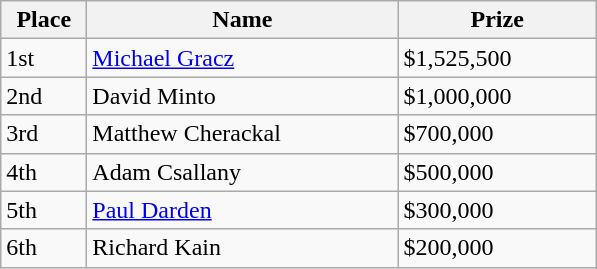<table class="wikitable">
<tr>
<th width="50">Place</th>
<th width="200">Name</th>
<th width="125">Prize</th>
</tr>
<tr>
<td>1st</td>
<td><a href='#'>Michael Gracz</a></td>
<td>$1,525,500</td>
</tr>
<tr>
<td>2nd</td>
<td>David Minto</td>
<td>$1,000,000</td>
</tr>
<tr>
<td>3rd</td>
<td>Matthew Cherackal</td>
<td>$700,000</td>
</tr>
<tr>
<td>4th</td>
<td>Adam Csallany</td>
<td>$500,000</td>
</tr>
<tr>
<td>5th</td>
<td><a href='#'>Paul Darden</a></td>
<td>$300,000</td>
</tr>
<tr>
<td>6th</td>
<td>Richard Kain</td>
<td>$200,000</td>
</tr>
</table>
